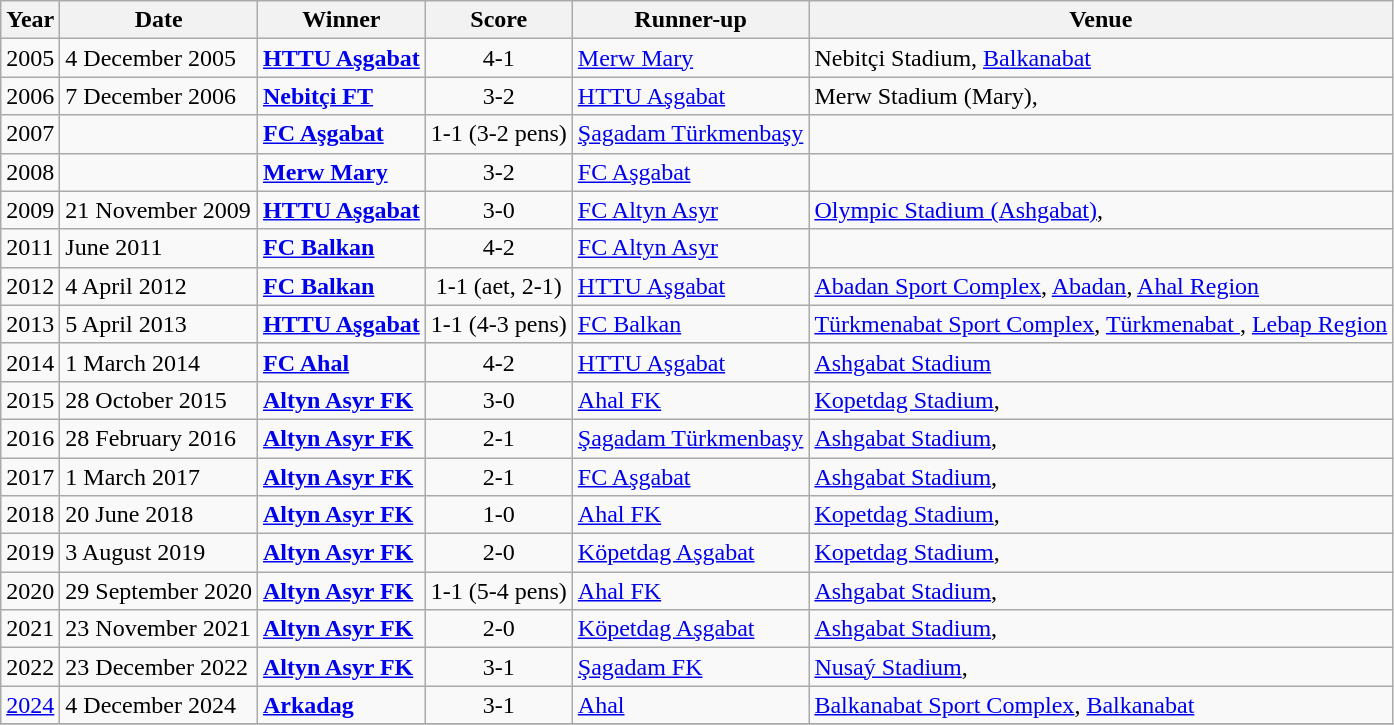<table class="wikitable">
<tr>
<th>Year</th>
<th>Date</th>
<th>Winner</th>
<th>Score</th>
<th>Runner-up</th>
<th>Venue</th>
</tr>
<tr>
<td>2005</td>
<td>4 December 2005 </td>
<td><strong><a href='#'>HTTU Aşgabat</a></strong></td>
<td align=center>4-1</td>
<td><a href='#'>Merw Mary</a></td>
<td>Nebitçi Stadium, <a href='#'>Balkanabat</a></td>
</tr>
<tr>
<td>2006</td>
<td>7 December 2006 </td>
<td><strong><a href='#'>Nebitçi FT</a></strong></td>
<td align=center>3-2</td>
<td><a href='#'>HTTU Aşgabat</a></td>
<td>Merw Stadium (Mary),</td>
</tr>
<tr>
<td>2007</td>
<td></td>
<td><strong><a href='#'>FC Aşgabat</a></strong></td>
<td align=center>1-1 (3-2 pens)</td>
<td><a href='#'>Şagadam Türkmenbaşy</a></td>
<td></td>
</tr>
<tr>
<td>2008</td>
<td></td>
<td><strong><a href='#'>Merw Mary</a></strong></td>
<td align=center>3-2</td>
<td><a href='#'>FC Aşgabat</a></td>
<td></td>
</tr>
<tr>
<td>2009</td>
<td>21 November 2009</td>
<td><strong><a href='#'>HTTU Aşgabat</a></strong></td>
<td align=center>3-0</td>
<td><a href='#'>FC Altyn Asyr</a></td>
<td><a href='#'>Olympic Stadium (Ashgabat)</a>,</td>
</tr>
<tr>
<td>2011</td>
<td>June 2011</td>
<td><strong><a href='#'>FC Balkan</a></strong></td>
<td align=center>4-2</td>
<td><a href='#'>FC Altyn Asyr</a></td>
<td></td>
</tr>
<tr>
<td>2012</td>
<td>4 April 2012 </td>
<td><strong><a href='#'>FC Balkan</a></strong></td>
<td align=center>1-1 (aet, 2-1)</td>
<td><a href='#'>HTTU Aşgabat</a></td>
<td><a href='#'>Abadan Sport Complex</a>, <a href='#'>Abadan</a>, <a href='#'>Ahal Region</a></td>
</tr>
<tr>
<td>2013</td>
<td>5 April 2013</td>
<td><strong><a href='#'>HTTU Aşgabat</a></strong></td>
<td align=center>1-1 (4-3 pens) </td>
<td><a href='#'>FC Balkan</a></td>
<td><a href='#'>Türkmenabat Sport Complex</a>, <a href='#'>Türkmenabat </a>, <a href='#'>Lebap Region</a></td>
</tr>
<tr>
<td>2014</td>
<td>1 March 2014</td>
<td><strong><a href='#'>FC Ahal</a></strong></td>
<td align=center>4-2</td>
<td><a href='#'>HTTU Aşgabat</a></td>
<td><a href='#'>Ashgabat Stadium</a></td>
</tr>
<tr>
<td>2015</td>
<td>28 October 2015</td>
<td><strong><a href='#'>Altyn Asyr FK</a></strong></td>
<td align=center>3-0</td>
<td><a href='#'>Ahal FK</a></td>
<td><a href='#'>Kopetdag Stadium</a>,</td>
</tr>
<tr>
<td>2016</td>
<td>28 February 2016</td>
<td><strong><a href='#'>Altyn Asyr FK</a></strong></td>
<td align=center>2-1</td>
<td><a href='#'>Şagadam Türkmenbaşy</a></td>
<td><a href='#'>Ashgabat Stadium</a>,</td>
</tr>
<tr>
<td>2017</td>
<td>1 March 2017</td>
<td><strong><a href='#'>Altyn Asyr FK</a></strong></td>
<td align=center>2-1</td>
<td><a href='#'>FC Aşgabat</a></td>
<td><a href='#'>Ashgabat Stadium</a>,</td>
</tr>
<tr>
<td>2018</td>
<td>20 June 2018</td>
<td><strong><a href='#'>Altyn Asyr FK</a></strong></td>
<td align=center>1-0</td>
<td><a href='#'>Ahal FK</a></td>
<td><a href='#'>Kopetdag Stadium</a>,</td>
</tr>
<tr>
<td>2019</td>
<td>3 August 2019</td>
<td><strong><a href='#'>Altyn Asyr FK</a></strong></td>
<td align=center>2-0 </td>
<td><a href='#'>Köpetdag Aşgabat</a></td>
<td><a href='#'>Kopetdag Stadium</a>,</td>
</tr>
<tr>
<td>2020</td>
<td>29 September 2020</td>
<td><strong><a href='#'>Altyn Asyr FK</a></strong></td>
<td align=center>1-1 (5-4 pens)</td>
<td><a href='#'>Ahal FK</a></td>
<td><a href='#'>Ashgabat Stadium</a>,</td>
</tr>
<tr>
<td>2021</td>
<td>23 November 2021 </td>
<td><strong><a href='#'>Altyn Asyr FK</a></strong></td>
<td align=center>2-0 </td>
<td><a href='#'>Köpetdag Aşgabat</a></td>
<td><a href='#'>Ashgabat Stadium</a>,</td>
</tr>
<tr>
<td>2022</td>
<td>23 December 2022</td>
<td><strong><a href='#'>Altyn Asyr FK</a></strong></td>
<td align=center>3-1 </td>
<td><a href='#'>Şagadam FK</a></td>
<td><a href='#'>Nusaý Stadium</a>,</td>
</tr>
<tr>
<td><a href='#'>2024</a></td>
<td>4 December 2024</td>
<td><strong><a href='#'>Arkadag</a></strong></td>
<td align=center>3-1</td>
<td><a href='#'>Ahal</a></td>
<td><a href='#'>Balkanabat Sport Complex</a>, <a href='#'>Balkanabat</a></td>
</tr>
<tr>
</tr>
</table>
